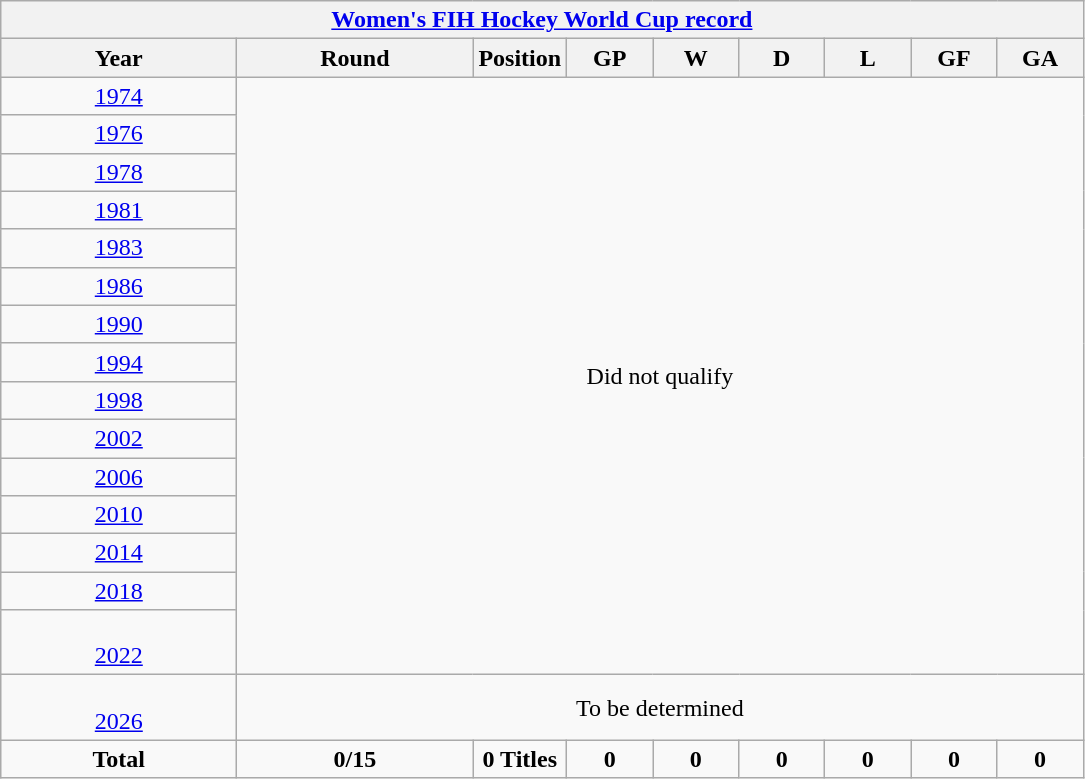<table class="wikitable" style="text-align: center;">
<tr>
<th colspan=9><a href='#'>Women's FIH Hockey World Cup record</a></th>
</tr>
<tr>
<th width=150>Year</th>
<th width=150>Round</th>
<th width=50>Position</th>
<th width=50>GP</th>
<th width=50>W</th>
<th width=50>D</th>
<th width=50>L</th>
<th width=50>GF</th>
<th width=50>GA</th>
</tr>
<tr>
<td> <a href='#'>1974</a></td>
<td colspan=9  rowspan=15>Did not qualify</td>
</tr>
<tr>
<td> <a href='#'>1976</a></td>
</tr>
<tr>
<td> <a href='#'>1978</a></td>
</tr>
<tr>
<td> <a href='#'>1981</a></td>
</tr>
<tr>
<td> <a href='#'>1983</a></td>
</tr>
<tr>
<td> <a href='#'>1986</a></td>
</tr>
<tr>
<td> <a href='#'>1990</a></td>
</tr>
<tr>
<td> <a href='#'>1994</a></td>
</tr>
<tr>
<td> <a href='#'>1998</a></td>
</tr>
<tr>
<td> <a href='#'>2002</a></td>
</tr>
<tr>
<td> <a href='#'>2006</a></td>
</tr>
<tr>
<td> <a href='#'>2010</a></td>
</tr>
<tr>
<td> <a href='#'>2014</a></td>
</tr>
<tr>
<td> <a href='#'>2018</a></td>
</tr>
<tr>
<td><br>  <a href='#'>2022</a></td>
</tr>
<tr>
<td><br> <a href='#'>2026</a></td>
<td colspan=8>To be determined</td>
</tr>
<tr>
<td><strong>Total</strong></td>
<td><strong>0/15</strong></td>
<td><strong>0 Titles</strong></td>
<td><strong>0</strong></td>
<td><strong>0</strong></td>
<td><strong>0</strong></td>
<td><strong>0</strong></td>
<td><strong>0</strong></td>
<td><strong>0</strong></td>
</tr>
</table>
